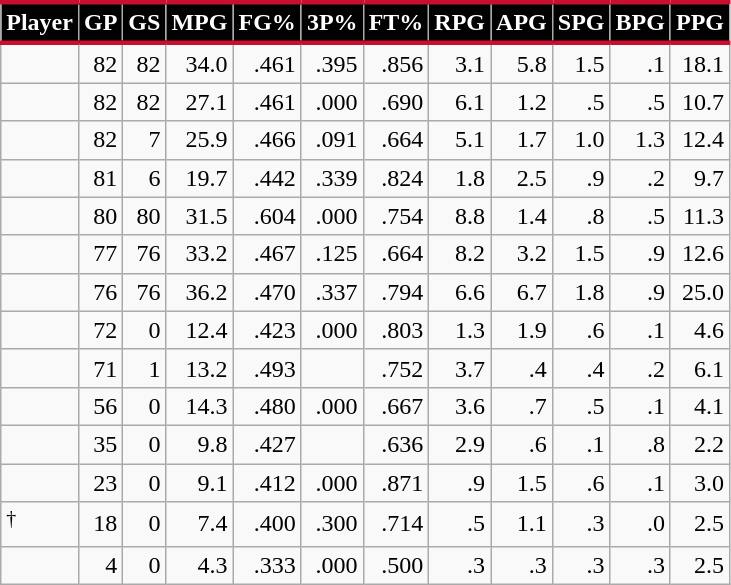<table class="wikitable sortable" style="text-align:right;">
<tr>
<th style="background:#010101; color:#FFFFFF; border-top:#C8102E 3px solid; border-bottom:#C8102E 3px solid;">Player</th>
<th style="background:#010101; color:#FFFFFF; border-top:#C8102E 3px solid; border-bottom:#C8102E 3px solid;">GP</th>
<th style="background:#010101; color:#FFFFFF; border-top:#C8102E 3px solid; border-bottom:#C8102E 3px solid;">GS</th>
<th style="background:#010101; color:#FFFFFF; border-top:#C8102E 3px solid; border-bottom:#C8102E 3px solid;">MPG</th>
<th style="background:#010101; color:#FFFFFF; border-top:#C8102E 3px solid; border-bottom:#C8102E 3px solid;">FG%</th>
<th style="background:#010101; color:#FFFFFF; border-top:#C8102E 3px solid; border-bottom:#C8102E 3px solid;">3P%</th>
<th style="background:#010101; color:#FFFFFF; border-top:#C8102E 3px solid; border-bottom:#C8102E 3px solid;">FT%</th>
<th style="background:#010101; color:#FFFFFF; border-top:#C8102E 3px solid; border-bottom:#C8102E 3px solid;">RPG</th>
<th style="background:#010101; color:#FFFFFF; border-top:#C8102E 3px solid; border-bottom:#C8102E 3px solid;">APG</th>
<th style="background:#010101; color:#FFFFFF; border-top:#C8102E 3px solid; border-bottom:#C8102E 3px solid;">SPG</th>
<th style="background:#010101; color:#FFFFFF; border-top:#C8102E 3px solid; border-bottom:#C8102E 3px solid;">BPG</th>
<th style="background:#010101; color:#FFFFFF; border-top:#C8102E 3px solid; border-bottom:#C8102E 3px solid;">PPG</th>
</tr>
<tr>
<td style="text-align:left;"></td>
<td>82</td>
<td>82</td>
<td>34.0</td>
<td>.461</td>
<td>.395</td>
<td>.856</td>
<td>3.1</td>
<td>5.8</td>
<td>1.5</td>
<td>.1</td>
<td>18.1</td>
</tr>
<tr>
<td style="text-align:left;"></td>
<td>82</td>
<td>82</td>
<td>27.1</td>
<td>.461</td>
<td>.000</td>
<td>.690</td>
<td>6.1</td>
<td>1.2</td>
<td>.5</td>
<td>.5</td>
<td>10.7</td>
</tr>
<tr>
<td style="text-align:left;"></td>
<td>82</td>
<td>7</td>
<td>25.9</td>
<td>.466</td>
<td>.091</td>
<td>.664</td>
<td>5.1</td>
<td>1.7</td>
<td>1.0</td>
<td>1.3</td>
<td>12.4</td>
</tr>
<tr>
<td style="text-align:left;"></td>
<td>81</td>
<td>6</td>
<td>19.7</td>
<td>.442</td>
<td>.339</td>
<td>.824</td>
<td>1.8</td>
<td>2.5</td>
<td>.9</td>
<td>.2</td>
<td>9.7</td>
</tr>
<tr>
<td style="text-align:left;"></td>
<td>80</td>
<td>80</td>
<td>31.5</td>
<td>.604</td>
<td>.000</td>
<td>.754</td>
<td>8.8</td>
<td>1.4</td>
<td>.8</td>
<td>.5</td>
<td>11.3</td>
</tr>
<tr>
<td style="text-align:left;"></td>
<td>77</td>
<td>76</td>
<td>33.2</td>
<td>.467</td>
<td>.125</td>
<td>.664</td>
<td>8.2</td>
<td>3.2</td>
<td>1.5</td>
<td>.9</td>
<td>12.6</td>
</tr>
<tr>
<td style="text-align:left;"></td>
<td>76</td>
<td>76</td>
<td>36.2</td>
<td>.470</td>
<td>.337</td>
<td>.794</td>
<td>6.6</td>
<td>6.7</td>
<td>1.8</td>
<td>.9</td>
<td>25.0</td>
</tr>
<tr>
<td style="text-align:left;"></td>
<td>72</td>
<td>0</td>
<td>12.4</td>
<td>.423</td>
<td>.000</td>
<td>.803</td>
<td>1.3</td>
<td>1.9</td>
<td>.6</td>
<td>.1</td>
<td>4.6</td>
</tr>
<tr>
<td style="text-align:left;"></td>
<td>71</td>
<td>1</td>
<td>13.2</td>
<td>.493</td>
<td></td>
<td>.752</td>
<td>3.7</td>
<td>.4</td>
<td>.4</td>
<td>.2</td>
<td>6.1</td>
</tr>
<tr>
<td style="text-align:left;"></td>
<td>56</td>
<td>0</td>
<td>14.3</td>
<td>.480</td>
<td>.000</td>
<td>.667</td>
<td>3.6</td>
<td>.7</td>
<td>.5</td>
<td>.1</td>
<td>4.1</td>
</tr>
<tr>
<td style="text-align:left;"></td>
<td>35</td>
<td>0</td>
<td>9.8</td>
<td>.427</td>
<td></td>
<td>.636</td>
<td>2.9</td>
<td>.6</td>
<td>.1</td>
<td>.8</td>
<td>2.2</td>
</tr>
<tr>
<td style="text-align:left;"></td>
<td>23</td>
<td>0</td>
<td>9.1</td>
<td>.412</td>
<td>.000</td>
<td>.871</td>
<td>.9</td>
<td>1.5</td>
<td>.6</td>
<td>.1</td>
<td>3.0</td>
</tr>
<tr>
<td style="text-align:left;"><sup>†</sup></td>
<td>18</td>
<td>0</td>
<td>7.4</td>
<td>.400</td>
<td>.300</td>
<td>.714</td>
<td>.5</td>
<td>1.1</td>
<td>.3</td>
<td>.0</td>
<td>2.5</td>
</tr>
<tr>
<td style="text-align:left;"></td>
<td>4</td>
<td>0</td>
<td>4.3</td>
<td>.333</td>
<td>.000</td>
<td>.500</td>
<td>.3</td>
<td>.3</td>
<td>.3</td>
<td>.3</td>
<td>2.5</td>
</tr>
</table>
